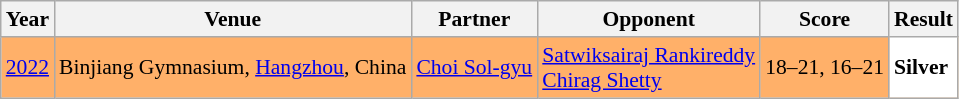<table class="sortable wikitable" style="font-size: 90%;">
<tr>
<th>Year</th>
<th>Venue</th>
<th>Partner</th>
<th>Opponent</th>
<th>Score</th>
<th>Result</th>
</tr>
<tr style="background:#FFB069">
<td align="center"><a href='#'>2022</a></td>
<td align="left">Binjiang Gymnasium, <a href='#'>Hangzhou</a>, China</td>
<td align="left"> <a href='#'>Choi Sol-gyu</a></td>
<td align="left"> <a href='#'>Satwiksairaj Rankireddy</a><br>  <a href='#'>Chirag Shetty</a></td>
<td align="left">18–21, 16–21</td>
<td style="text-align:left; background:white"> <strong>Silver</strong></td>
</tr>
</table>
